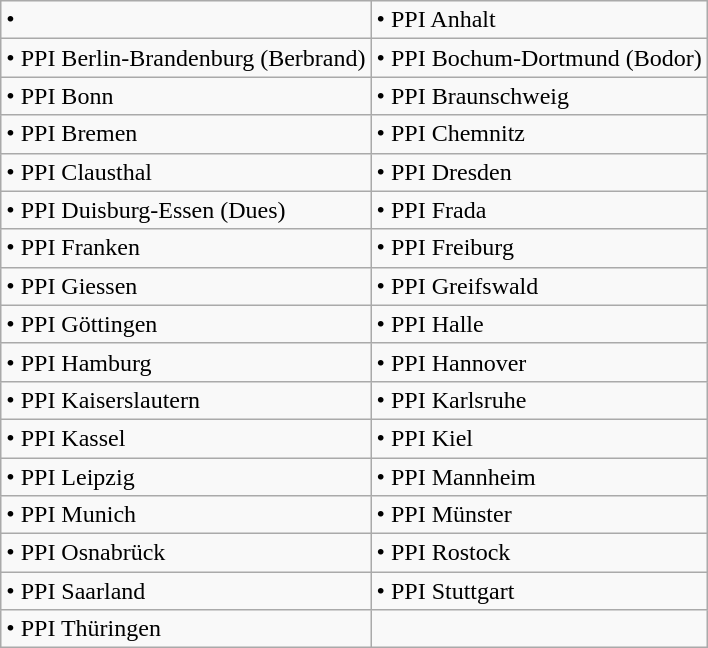<table class="wikitable">
<tr>
<td>• </td>
<td>• PPI Anhalt</td>
</tr>
<tr>
<td>• PPI Berlin-Brandenburg (Berbrand)</td>
<td>• PPI Bochum-Dortmund (Bodor)</td>
</tr>
<tr>
<td>• PPI Bonn</td>
<td>• PPI Braunschweig</td>
</tr>
<tr>
<td>• PPI Bremen</td>
<td>• PPI Chemnitz</td>
</tr>
<tr>
<td>• PPI Clausthal</td>
<td>• PPI Dresden</td>
</tr>
<tr>
<td>• PPI Duisburg-Essen (Dues)</td>
<td>• PPI Frada</td>
</tr>
<tr>
<td>• PPI Franken</td>
<td>• PPI Freiburg</td>
</tr>
<tr>
<td>• PPI Giessen</td>
<td>• PPI Greifswald</td>
</tr>
<tr>
<td>• PPI Göttingen</td>
<td>• PPI Halle</td>
</tr>
<tr>
<td>• PPI Hamburg</td>
<td>• PPI Hannover</td>
</tr>
<tr>
<td>• PPI Kaiserslautern</td>
<td>• PPI Karlsruhe</td>
</tr>
<tr>
<td>• PPI Kassel</td>
<td>• PPI Kiel</td>
</tr>
<tr>
<td>• PPI Leipzig</td>
<td>• PPI Mannheim</td>
</tr>
<tr>
<td>• PPI Munich</td>
<td>• PPI Münster</td>
</tr>
<tr>
<td>• PPI Osnabrück</td>
<td>• PPI Rostock</td>
</tr>
<tr>
<td>• PPI Saarland</td>
<td>• PPI Stuttgart</td>
</tr>
<tr>
<td>• PPI Thüringen</td>
<td></td>
</tr>
</table>
